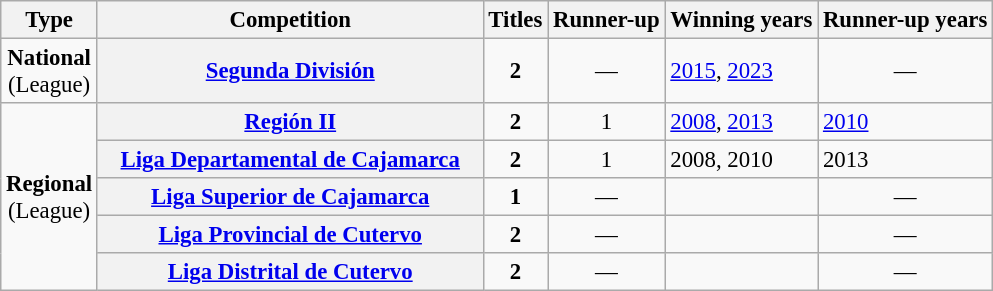<table class="wikitable plainrowheaders" style="font-size:95%; text-align:center;">
<tr>
<th>Type</th>
<th width=250px>Competition</th>
<th>Titles</th>
<th>Runner-up</th>
<th>Winning years</th>
<th>Runner-up years</th>
</tr>
<tr>
<td rowspan=1><strong>National</strong><br>(League)</td>
<th scope="col"><a href='#'>Segunda División</a></th>
<td><strong>2</strong></td>
<td style="text-align:center;">—</td>
<td align="left"><a href='#'>2015</a>, <a href='#'>2023</a></td>
<td style="text-align:center;">—</td>
</tr>
<tr>
<td rowspan="5"><strong>Regional</strong><br>(League)</td>
<th scope="col"><strong><a href='#'>Región II</a></strong></th>
<td><strong>2</strong></td>
<td>1</td>
<td align="left"><a href='#'>2008</a>, <a href='#'>2013</a></td>
<td align="left"><a href='#'>2010</a></td>
</tr>
<tr>
<th scope="col"><strong><a href='#'>Liga Departamental de Cajamarca</a></strong></th>
<td><strong>2</strong></td>
<td>1</td>
<td align="left">2008, 2010</td>
<td align="left">2013</td>
</tr>
<tr>
<th><strong><a href='#'>Liga Superior de Cajamarca</a></strong></th>
<td><strong>1</strong></td>
<td style="text-align:center;">—</td>
<td></td>
<td style="text-align:center;">—</td>
</tr>
<tr>
<th><strong><a href='#'>Liga Provincial de Cutervo</a></strong></th>
<td><strong>2</strong></td>
<td style="text-align:center;">—</td>
<td></td>
<td style="text-align:center;">—</td>
</tr>
<tr>
<th><strong><a href='#'>Liga Distrital de Cutervo</a></strong></th>
<td><strong>2</strong></td>
<td style="text-align:center;">—</td>
<td></td>
<td style="text-align:center;">—</td>
</tr>
</table>
